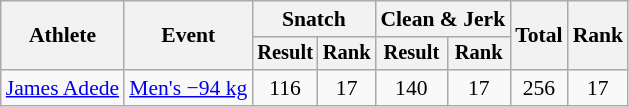<table class="wikitable" style="font-size:90%">
<tr>
<th rowspan="2">Athlete</th>
<th rowspan="2">Event</th>
<th colspan="2">Snatch</th>
<th colspan="2">Clean & Jerk</th>
<th rowspan="2">Total</th>
<th rowspan="2">Rank</th>
</tr>
<tr style="font-size:95%">
<th>Result</th>
<th>Rank</th>
<th>Result</th>
<th>Rank</th>
</tr>
<tr align=center>
<td align=left><a href='#'>James Adede</a></td>
<td align=left><a href='#'>Men's −94 kg</a></td>
<td>116</td>
<td>17</td>
<td>140</td>
<td>17</td>
<td>256</td>
<td>17</td>
</tr>
</table>
